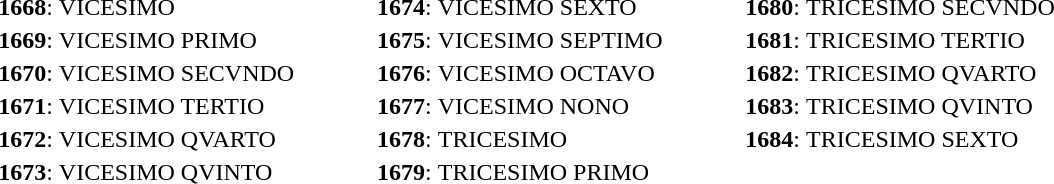<table style="margin:0.2em auto">
<tr>
<td width="12%" align="right"><strong>1668</strong>:</td>
<td align="left">VICESIMO</td>
<td width="12%" align="right"><strong>1674</strong>:</td>
<td align="left">VICESIMO SEXTO</td>
<td width="12%" align="right"><strong>1680</strong>:</td>
<td align="left">TRICESIMO SECVNDO</td>
</tr>
<tr>
<td align="right"><strong>1669</strong>:</td>
<td align="left">VICESIMO PRIMO</td>
<td align="right"><strong>1675</strong>:</td>
<td align="left">VICESIMO SEPTIMO</td>
<td align="right"><strong>1681</strong>:</td>
<td align="left">TRICESIMO TERTIO</td>
</tr>
<tr>
<td align="right"><strong>1670</strong>:</td>
<td align="left">VICESIMO SECVNDO</td>
<td align="right"><strong>1676</strong>:</td>
<td align="left">VICESIMO OCTAVO</td>
<td align="right"><strong>1682</strong>:</td>
<td align="left">TRICESIMO QVARTO</td>
</tr>
<tr>
<td align="right"><strong>1671</strong>:</td>
<td align="left">VICESIMO TERTIO</td>
<td align="right"><strong>1677</strong>:</td>
<td align="left">VICESIMO NONO</td>
<td align="right"><strong>1683</strong>:</td>
<td align="left">TRICESIMO QVINTO</td>
</tr>
<tr>
<td align="right"><strong>1672</strong>:</td>
<td align="left">VICESIMO QVARTO</td>
<td align="right"><strong>1678</strong>:</td>
<td align="left">TRICESIMO</td>
<td align="right"><strong>1684</strong>:</td>
<td align="left">TRICESIMO SEXTO</td>
</tr>
<tr>
<td align="right"><strong>1673</strong>:</td>
<td align="left">VICESIMO QVINTO</td>
<td align="right"><strong>1679</strong>:</td>
<td align="left">TRICESIMO PRIMO</td>
<td align="right"></td>
<td align="left"></td>
</tr>
</table>
